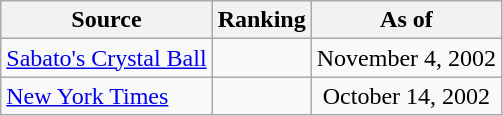<table class="wikitable" style="text-align:center">
<tr>
<th>Source</th>
<th>Ranking</th>
<th>As of</th>
</tr>
<tr>
<td align=left><a href='#'>Sabato's Crystal Ball</a></td>
<td></td>
<td>November 4, 2002</td>
</tr>
<tr>
<td align=left><a href='#'>New York Times</a></td>
<td></td>
<td>October 14, 2002</td>
</tr>
</table>
